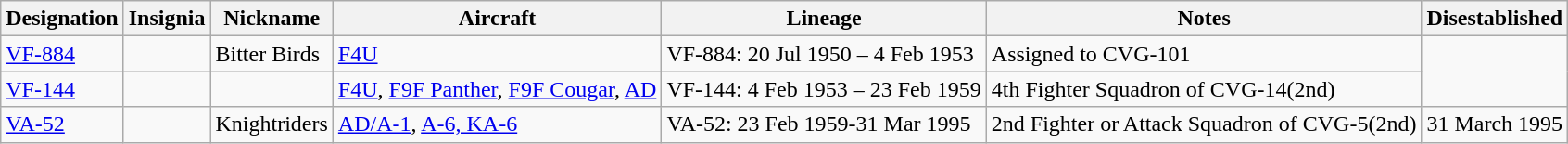<table class="wikitable">
<tr>
<th>Designation</th>
<th>Insignia</th>
<th>Nickname</th>
<th>Aircraft</th>
<th>Lineage</th>
<th>Notes</th>
<th>Disestablished</th>
</tr>
<tr>
<td><a href='#'>VF-884</a></td>
<td></td>
<td>Bitter Birds</td>
<td><a href='#'>F4U</a></td>
<td>VF-884: 20 Jul 1950 – 4 Feb 1953</td>
<td>Assigned to CVG-101</td>
</tr>
<tr>
<td><a href='#'>VF-144</a></td>
<td></td>
<td></td>
<td><a href='#'>F4U</a>, <a href='#'>F9F Panther</a>, <a href='#'>F9F Cougar</a>, <a href='#'>AD</a></td>
<td style="white-space: nowrap;">VF-144: 4 Feb 1953 – 23 Feb 1959</td>
<td>4th Fighter Squadron of CVG-14(2nd)</td>
</tr>
<tr>
<td><a href='#'>VA-52</a></td>
<td></td>
<td>Knightriders</td>
<td><a href='#'>AD/A-1</a>, <a href='#'>A-6, KA-6</a></td>
<td>VA-52: 23 Feb 1959-31 Mar 1995</td>
<td>2nd Fighter or Attack Squadron of CVG-5(2nd)</td>
<td>31 March 1995</td>
</tr>
</table>
